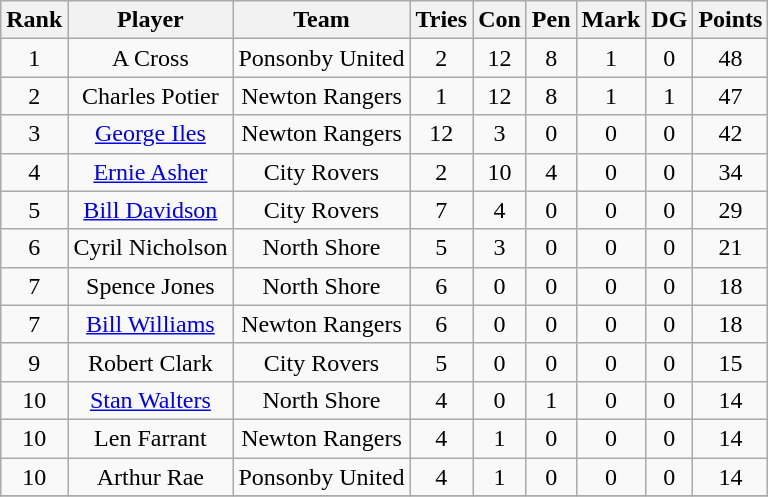<table class="wikitable sortable" style="text-align: center;">
<tr>
<th>Rank</th>
<th>Player</th>
<th>Team</th>
<th>Tries</th>
<th>Con</th>
<th>Pen</th>
<th>Mark</th>
<th>DG</th>
<th>Points</th>
</tr>
<tr>
<td>1</td>
<td>A Cross</td>
<td>Ponsonby United</td>
<td>2</td>
<td>12</td>
<td>8</td>
<td>1</td>
<td>0</td>
<td>48</td>
</tr>
<tr>
<td>2</td>
<td>Charles Potier</td>
<td>Newton Rangers</td>
<td>1</td>
<td>12</td>
<td>8</td>
<td>1</td>
<td>1</td>
<td>47</td>
</tr>
<tr>
<td>3</td>
<td><a href='#'>George Iles</a></td>
<td>Newton Rangers</td>
<td>12</td>
<td>3</td>
<td>0</td>
<td>0</td>
<td>0</td>
<td>42</td>
</tr>
<tr>
<td>4</td>
<td><a href='#'>Ernie Asher</a></td>
<td>City Rovers</td>
<td>2</td>
<td>10</td>
<td>4</td>
<td>0</td>
<td>0</td>
<td>34</td>
</tr>
<tr>
<td>5</td>
<td><a href='#'>Bill Davidson</a></td>
<td>City Rovers</td>
<td>7</td>
<td>4</td>
<td>0</td>
<td>0</td>
<td>0</td>
<td>29</td>
</tr>
<tr>
<td>6</td>
<td>Cyril Nicholson</td>
<td>North Shore</td>
<td>5</td>
<td>3</td>
<td>0</td>
<td>0</td>
<td>0</td>
<td>21</td>
</tr>
<tr>
<td>7</td>
<td>Spence Jones</td>
<td>North Shore</td>
<td>6</td>
<td>0</td>
<td>0</td>
<td>0</td>
<td>0</td>
<td>18</td>
</tr>
<tr>
<td>7</td>
<td><a href='#'>Bill Williams</a></td>
<td>Newton Rangers</td>
<td>6</td>
<td>0</td>
<td>0</td>
<td>0</td>
<td>0</td>
<td>18</td>
</tr>
<tr>
<td>9</td>
<td>Robert Clark</td>
<td>City Rovers</td>
<td>5</td>
<td>0</td>
<td>0</td>
<td>0</td>
<td>0</td>
<td>15</td>
</tr>
<tr>
<td>10</td>
<td><a href='#'>Stan Walters</a></td>
<td>North Shore</td>
<td>4</td>
<td>0</td>
<td>1</td>
<td>0</td>
<td>0</td>
<td>14</td>
</tr>
<tr>
<td>10</td>
<td>Len Farrant</td>
<td>Newton Rangers</td>
<td>4</td>
<td>1</td>
<td>0</td>
<td>0</td>
<td>0</td>
<td>14</td>
</tr>
<tr>
<td>10</td>
<td>Arthur Rae</td>
<td>Ponsonby United</td>
<td>4</td>
<td>1</td>
<td>0</td>
<td>0</td>
<td>0</td>
<td>14</td>
</tr>
<tr>
</tr>
</table>
